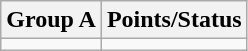<table class="wikitable">
<tr>
<th>Group A</th>
<th>Points/Status</th>
</tr>
<tr>
<td valign=top></td>
<td valign=top></td>
</tr>
</table>
